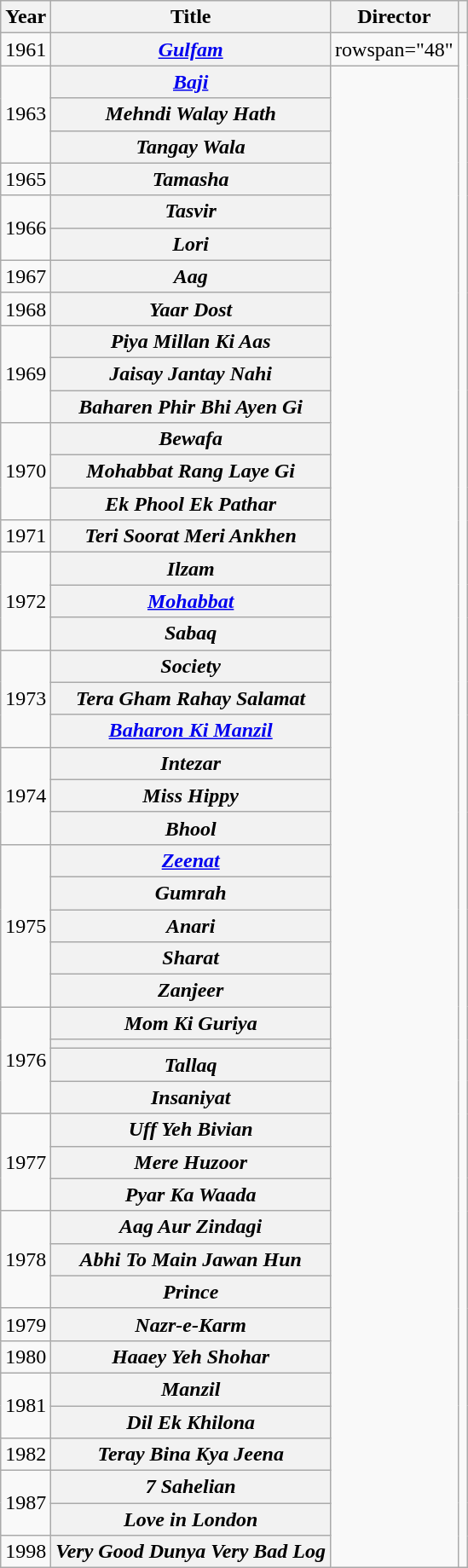<table class="wikitable plainrowheaders sortable" style="margin-right: 0;">
<tr>
<th scope="col">Year</th>
<th scope="col">Title</th>
<th scope="col">Director</th>
<th scope="col" class="unsortable"></th>
</tr>
<tr>
<td>1961</td>
<th scope="row" align="left"><em><a href='#'>Gulfam</a></em></th>
<td>rowspan="48" </td>
<td rowspan="48"></td>
</tr>
<tr>
<td rowspan="3">1963</td>
<th scope="row" align="left"><em><a href='#'>Baji</a></em></th>
</tr>
<tr>
<th scope="row" align="left"><em>Mehndi Walay Hath</em></th>
</tr>
<tr>
<th scope="row" align="left"><em>Tangay Wala</em></th>
</tr>
<tr>
<td>1965</td>
<th scope="row" align="left"><em>Tamasha</em></th>
</tr>
<tr>
<td rowspan="2">1966</td>
<th scope="row" align="left"><em>Tasvir</em></th>
</tr>
<tr>
<th scope="row" align="left"><em>Lori</em></th>
</tr>
<tr>
<td>1967</td>
<th scope="row" align="left"><em>Aag</em></th>
</tr>
<tr>
<td>1968</td>
<th scope="row" align="left"><em>Yaar Dost</em></th>
</tr>
<tr>
<td rowspan="3">1969</td>
<th scope="row" align="left"><em>Piya Millan Ki Aas</em></th>
</tr>
<tr>
<th scope="row" align="left"><em>Jaisay Jantay Nahi</em></th>
</tr>
<tr>
<th scope="row" align="left"><em>Baharen Phir Bhi Ayen Gi</em></th>
</tr>
<tr>
<td rowspan="3">1970</td>
<th scope="row" align="left"><em>Bewafa</em></th>
</tr>
<tr>
<th scope="row" align="left"><em>Mohabbat Rang Laye Gi</em></th>
</tr>
<tr>
<th scope="row" align="left"><em>Ek Phool Ek Pathar</em></th>
</tr>
<tr>
<td>1971</td>
<th scope="row" align="left"><em>Teri Soorat Meri Ankhen</em></th>
</tr>
<tr>
<td rowspan="3">1972</td>
<th scope="row" align="left"><em>Ilzam</em></th>
</tr>
<tr>
<th scope="row" align="left"><em><a href='#'>Mohabbat</a></em></th>
</tr>
<tr>
<th scope="row" align="left"><em>Sabaq</em></th>
</tr>
<tr>
<td rowspan="3">1973</td>
<th scope="row" align="left"><em>Society</em></th>
</tr>
<tr>
<th scope="row" align="left"><em>Tera Gham Rahay Salamat</em></th>
</tr>
<tr>
<th scope="row" align="left"><em><a href='#'>Baharon Ki Manzil</a></em></th>
</tr>
<tr>
<td rowspan="3">1974</td>
<th scope="row" align="left"><em>Intezar</em></th>
</tr>
<tr>
<th scope="row" align="left"><em>Miss Hippy</em></th>
</tr>
<tr>
<th scope="row" align="left"><em>Bhool</em></th>
</tr>
<tr>
<td rowspan="5">1975</td>
<th scope="row" align="left"><em><a href='#'>Zeenat</a></em></th>
</tr>
<tr>
<th scope="row" align="left"><em>Gumrah</em></th>
</tr>
<tr>
<th scope="row" align="left"><em>Anari</em></th>
</tr>
<tr>
<th scope="row" align="left"><em>Sharat</em></th>
</tr>
<tr>
<th scope="row" align="left"><em>Zanjeer</em></th>
</tr>
<tr>
<td rowspan="4">1976</td>
<th scope="row" align="left"><em>Mom Ki Guriya</em></th>
</tr>
<tr>
<th scope="row" align="left"></th>
</tr>
<tr>
<th scope="row" align="left"><em>Tallaq</em></th>
</tr>
<tr>
<th scope="row" align="left"><em>Insaniyat</em></th>
</tr>
<tr>
<td rowspan="3">1977</td>
<th scope="row" align="left"><em>Uff Yeh Bivian</em></th>
</tr>
<tr>
<th scope="row" align="left"><em>Mere Huzoor</em></th>
</tr>
<tr>
<th scope="row" align="left"><em>Pyar Ka Waada</em></th>
</tr>
<tr>
<td rowspan="3">1978</td>
<th scope="row" align="left"><em>Aag Aur Zindagi</em></th>
</tr>
<tr>
<th scope="row" align="left"><em>Abhi To Main Jawan Hun</em></th>
</tr>
<tr>
<th scope="row" align="left"><em>Prince</em></th>
</tr>
<tr>
<td>1979</td>
<th scope="row" align="left"><em>Nazr-e-Karm</em></th>
</tr>
<tr>
<td>1980</td>
<th scope="row" align="left"><em>Haaey Yeh Shohar</em></th>
</tr>
<tr>
<td rowspan="2">1981</td>
<th scope="row" align="left"><em>Manzil</em></th>
</tr>
<tr>
<th scope="row" align="left"><em>Dil Ek Khilona</em></th>
</tr>
<tr>
<td>1982</td>
<th scope="row" align="left"><em>Teray Bina Kya Jeena</em></th>
</tr>
<tr>
<td rowspan="2">1987</td>
<th scope="row" align="left"><em>7 Sahelian</em></th>
</tr>
<tr>
<th scope="row" align="left"><em>Love in London</em></th>
</tr>
<tr>
<td>1998</td>
<th scope="row" align="left"><em>Very Good Dunya Very Bad Log</em></th>
</tr>
</table>
